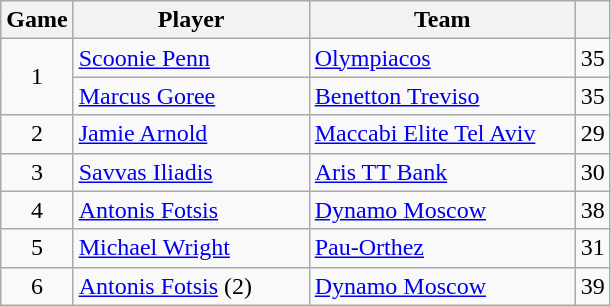<table class="wikitable sortable" style="text-align: center;">
<tr>
<th style="text-align:center;">Game</th>
<th style="text-align:center; width:150px;">Player</th>
<th style="text-align:center; width:170px;">Team</th>
<th style="text-align:center;"></th>
</tr>
<tr>
<td rowspan=2>1</td>
<td align="left"> <a href='#'>Scoonie Penn</a></td>
<td align="left"> <a href='#'>Olympiacos</a></td>
<td>35</td>
</tr>
<tr>
<td align="left"> <a href='#'>Marcus Goree</a></td>
<td align="left"> <a href='#'>Benetton Treviso</a></td>
<td>35</td>
</tr>
<tr>
<td>2</td>
<td align="left"> <a href='#'>Jamie Arnold</a></td>
<td align="left"> <a href='#'>Maccabi Elite Tel Aviv</a></td>
<td>29</td>
</tr>
<tr>
<td>3</td>
<td align="left"> <a href='#'>Savvas Iliadis</a></td>
<td align="left"> <a href='#'>Aris TT Bank</a></td>
<td>30</td>
</tr>
<tr>
<td>4</td>
<td align="left"> <a href='#'>Antonis Fotsis</a></td>
<td align="left"> <a href='#'>Dynamo Moscow</a></td>
<td>38</td>
</tr>
<tr>
<td>5</td>
<td align="left"> <a href='#'>Michael Wright</a></td>
<td align="left"> <a href='#'>Pau-Orthez</a></td>
<td>31</td>
</tr>
<tr>
<td>6</td>
<td align="left"> <a href='#'>Antonis Fotsis</a> (2)</td>
<td align="left"> <a href='#'>Dynamo Moscow</a></td>
<td>39</td>
</tr>
</table>
